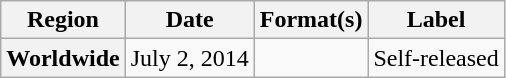<table class="wikitable plainrowheaders">
<tr>
<th scope="col">Region</th>
<th scope="col">Date</th>
<th scope="col">Format(s)</th>
<th scope="col">Label</th>
</tr>
<tr>
<th scope="row">Worldwide</th>
<td>July 2, 2014</td>
<td></td>
<td>Self-released</td>
</tr>
</table>
